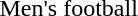<table>
<tr>
<td>Men's football</td>
<td></td>
<td></td>
<td></td>
</tr>
</table>
